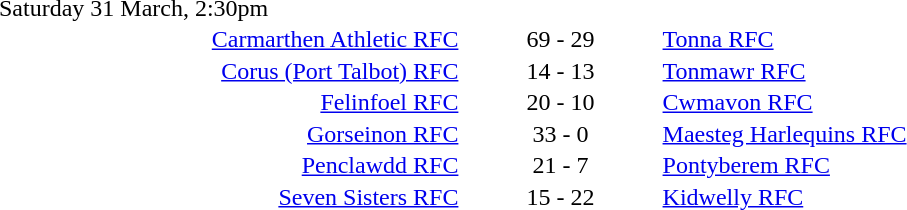<table style="width:70%;" cellspacing="1">
<tr>
<th width=35%></th>
<th width=15%></th>
<th></th>
</tr>
<tr>
<td>Saturday 31 March, 2:30pm</td>
</tr>
<tr>
<td align=right><a href='#'>Carmarthen Athletic RFC</a></td>
<td align=center>69 - 29</td>
<td><a href='#'>Tonna RFC</a></td>
</tr>
<tr>
<td align=right><a href='#'>Corus (Port Talbot) RFC</a></td>
<td align=center>14 - 13</td>
<td><a href='#'>Tonmawr RFC</a></td>
</tr>
<tr>
<td align=right><a href='#'>Felinfoel RFC</a></td>
<td align=center>20 - 10</td>
<td><a href='#'>Cwmavon RFC</a></td>
</tr>
<tr>
<td align=right><a href='#'>Gorseinon RFC</a></td>
<td align=center>33 - 0</td>
<td><a href='#'>Maesteg Harlequins RFC</a></td>
</tr>
<tr>
<td align=right><a href='#'>Penclawdd RFC</a></td>
<td align=center>21 - 7</td>
<td><a href='#'>Pontyberem RFC</a></td>
</tr>
<tr>
<td align=right><a href='#'>Seven Sisters RFC</a></td>
<td align=center>15 - 22</td>
<td><a href='#'>Kidwelly RFC</a></td>
</tr>
</table>
